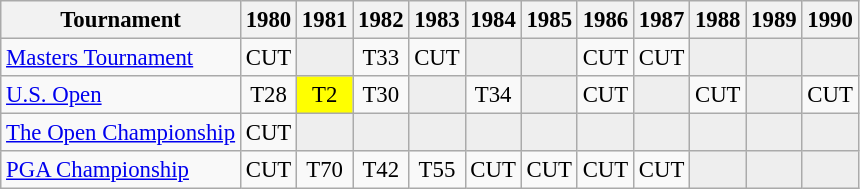<table class="wikitable" style="font-size:95%;text-align:center;">
<tr>
<th>Tournament</th>
<th>1980</th>
<th>1981</th>
<th>1982</th>
<th>1983</th>
<th>1984</th>
<th>1985</th>
<th>1986</th>
<th>1987</th>
<th>1988</th>
<th>1989</th>
<th>1990</th>
</tr>
<tr>
<td align=left><a href='#'>Masters Tournament</a></td>
<td>CUT</td>
<td style="background:#eeeeee;"></td>
<td>T33</td>
<td>CUT</td>
<td style="background:#eeeeee;"></td>
<td style="background:#eeeeee;"></td>
<td>CUT</td>
<td>CUT</td>
<td style="background:#eeeeee;"></td>
<td style="background:#eeeeee;"></td>
<td style="background:#eeeeee;"></td>
</tr>
<tr>
<td align=left><a href='#'>U.S. Open</a></td>
<td>T28</td>
<td style="background:yellow;">T2</td>
<td>T30</td>
<td style="background:#eeeeee;"></td>
<td>T34</td>
<td style="background:#eeeeee;"></td>
<td>CUT</td>
<td style="background:#eeeeee;"></td>
<td>CUT</td>
<td style="background:#eeeeee;"></td>
<td>CUT</td>
</tr>
<tr>
<td align=left><a href='#'>The Open Championship</a></td>
<td>CUT</td>
<td style="background:#eeeeee;"></td>
<td style="background:#eeeeee;"></td>
<td style="background:#eeeeee;"></td>
<td style="background:#eeeeee;"></td>
<td style="background:#eeeeee;"></td>
<td style="background:#eeeeee;"></td>
<td style="background:#eeeeee;"></td>
<td style="background:#eeeeee;"></td>
<td style="background:#eeeeee;"></td>
<td style="background:#eeeeee;"></td>
</tr>
<tr>
<td align=left><a href='#'>PGA Championship</a></td>
<td>CUT</td>
<td>T70</td>
<td>T42</td>
<td>T55</td>
<td>CUT</td>
<td>CUT</td>
<td>CUT</td>
<td>CUT</td>
<td style="background:#eeeeee;"></td>
<td style="background:#eeeeee;"></td>
<td style="background:#eeeeee;"></td>
</tr>
</table>
